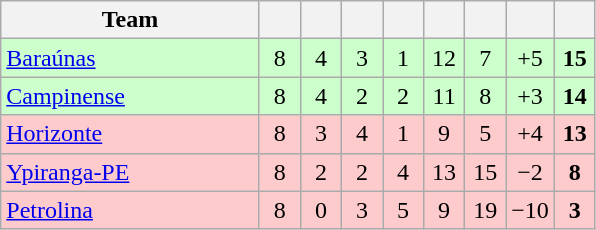<table class="wikitable" style="text-align: center;">
<tr>
<th width=165>Team</th>
<th width=20></th>
<th width=20></th>
<th width=20></th>
<th width=20></th>
<th width=20></th>
<th width=20></th>
<th width=20></th>
<th width=20></th>
</tr>
<tr bgcolor=#ccffcc>
<td align=left> <a href='#'>Baraúnas</a></td>
<td>8</td>
<td>4</td>
<td>3</td>
<td>1</td>
<td>12</td>
<td>7</td>
<td>+5</td>
<td><strong>15</strong></td>
</tr>
<tr bgcolor=#ccffcc>
<td align=left> <a href='#'>Campinense</a></td>
<td>8</td>
<td>4</td>
<td>2</td>
<td>2</td>
<td>11</td>
<td>8</td>
<td>+3</td>
<td><strong>14 </strong></td>
</tr>
<tr bgcolor=#FDCBCC>
<td align=left> <a href='#'>Horizonte</a></td>
<td>8</td>
<td>3</td>
<td>4</td>
<td>1</td>
<td>9</td>
<td>5</td>
<td>+4</td>
<td><strong>13</strong></td>
</tr>
<tr bgcolor=#FDCBCC>
<td align=left> <a href='#'>Ypiranga-PE</a></td>
<td>8</td>
<td>2</td>
<td>2</td>
<td>4</td>
<td>13</td>
<td>15</td>
<td>−2</td>
<td><strong>8 </strong></td>
</tr>
<tr bgcolor=#FDCBCC>
<td align=left> <a href='#'>Petrolina</a></td>
<td>8</td>
<td>0</td>
<td>3</td>
<td>5</td>
<td>9</td>
<td>19</td>
<td>−10</td>
<td><strong>3 </strong></td>
</tr>
</table>
